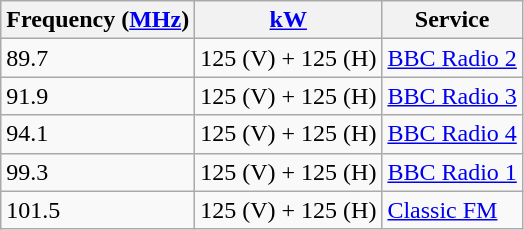<table class="wikitable sortable">
<tr>
<th>Frequency (<a href='#'>MHz</a>)</th>
<th><a href='#'>kW</a></th>
<th>Service</th>
</tr>
<tr>
<td>89.7</td>
<td>125 (V) + 125 (H)</td>
<td><a href='#'>BBC Radio 2</a></td>
</tr>
<tr>
<td>91.9</td>
<td>125 (V) + 125 (H)</td>
<td><a href='#'>BBC Radio 3</a></td>
</tr>
<tr>
<td>94.1</td>
<td>125 (V) + 125 (H)</td>
<td><a href='#'>BBC Radio 4</a></td>
</tr>
<tr>
<td>99.3</td>
<td>125 (V) + 125 (H)</td>
<td><a href='#'>BBC Radio 1</a></td>
</tr>
<tr>
<td>101.5</td>
<td>125 (V) + 125 (H)</td>
<td><a href='#'>Classic FM</a></td>
</tr>
</table>
